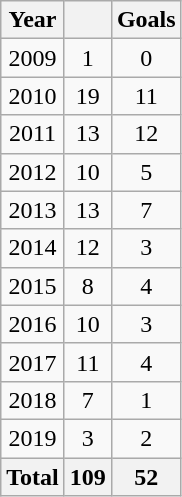<table class="wikitable sortable" style="text-align:center">
<tr>
<th>Year</th>
<th></th>
<th>Goals</th>
</tr>
<tr>
<td>2009</td>
<td>1</td>
<td>0</td>
</tr>
<tr>
<td>2010</td>
<td>19</td>
<td>11</td>
</tr>
<tr>
<td>2011</td>
<td>13</td>
<td>12</td>
</tr>
<tr>
<td>2012</td>
<td>10</td>
<td>5</td>
</tr>
<tr>
<td>2013</td>
<td>13</td>
<td>7</td>
</tr>
<tr>
<td>2014</td>
<td>12</td>
<td>3</td>
</tr>
<tr>
<td>2015</td>
<td>8</td>
<td>4</td>
</tr>
<tr>
<td>2016</td>
<td>10</td>
<td>3</td>
</tr>
<tr>
<td>2017</td>
<td>11</td>
<td>4</td>
</tr>
<tr>
<td>2018</td>
<td>7</td>
<td>1</td>
</tr>
<tr>
<td>2019</td>
<td>3</td>
<td>2</td>
</tr>
<tr>
<th>Total</th>
<th>109</th>
<th>52</th>
</tr>
</table>
